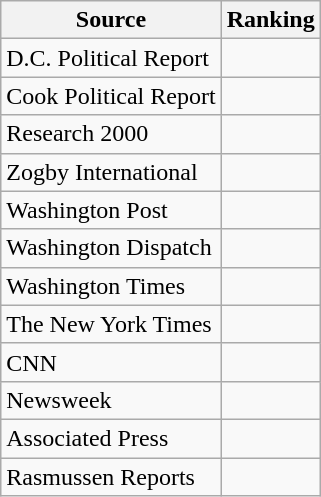<table class="wikitable">
<tr>
<th>Source</th>
<th>Ranking</th>
</tr>
<tr>
<td>D.C. Political Report</td>
<td></td>
</tr>
<tr>
<td>Cook Political Report</td>
<td></td>
</tr>
<tr>
<td>Research 2000</td>
<td></td>
</tr>
<tr>
<td>Zogby International</td>
<td></td>
</tr>
<tr>
<td The Washington Post>Washington Post</td>
<td></td>
</tr>
<tr>
<td>Washington Dispatch</td>
<td></td>
</tr>
<tr>
<td>Washington Times</td>
<td></td>
</tr>
<tr>
<td>The New York Times</td>
<td></td>
</tr>
<tr>
<td>CNN</td>
<td></td>
</tr>
<tr>
<td>Newsweek</td>
<td></td>
</tr>
<tr>
<td>Associated Press</td>
<td></td>
</tr>
<tr>
<td>Rasmussen Reports</td>
<td></td>
</tr>
</table>
